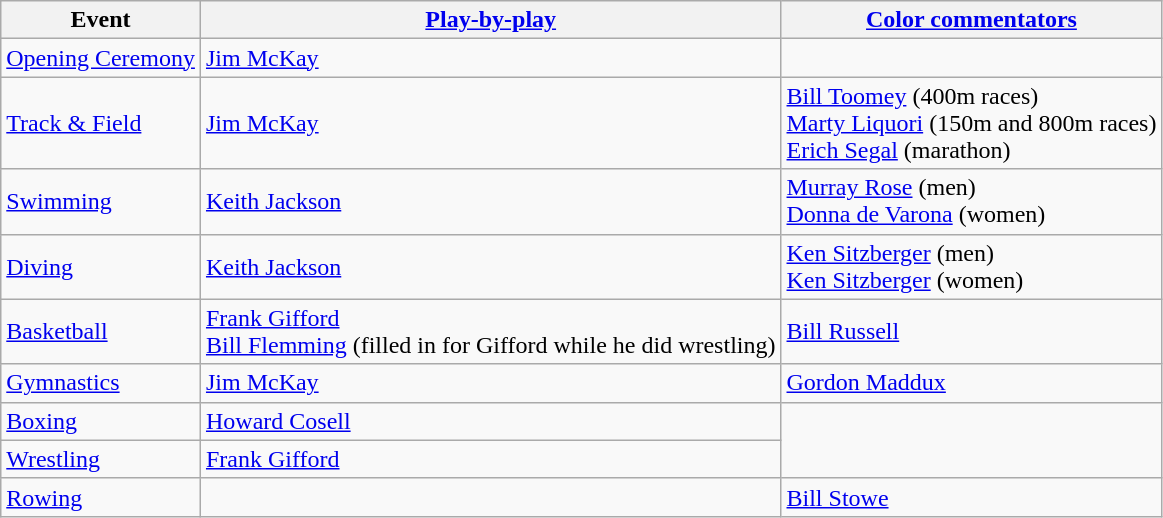<table class="wikitable">
<tr>
<th>Event</th>
<th><a href='#'>Play-by-play</a></th>
<th><a href='#'>Color commentators</a></th>
</tr>
<tr>
<td><a href='#'>Opening Ceremony</a></td>
<td><a href='#'>Jim McKay</a></td>
<td></td>
</tr>
<tr>
<td><a href='#'>Track & Field</a></td>
<td><a href='#'>Jim McKay</a></td>
<td><a href='#'>Bill Toomey</a> (400m races)<br><a href='#'>Marty Liquori</a> (150m and 800m races)<br><a href='#'>Erich Segal</a> (marathon)</td>
</tr>
<tr>
<td><a href='#'>Swimming</a></td>
<td><a href='#'>Keith Jackson</a></td>
<td><a href='#'>Murray Rose</a> (men)<br><a href='#'>Donna de Varona</a> (women)</td>
</tr>
<tr>
<td><a href='#'>Diving</a></td>
<td><a href='#'>Keith Jackson</a></td>
<td><a href='#'>Ken Sitzberger</a> (men)<br><a href='#'>Ken Sitzberger</a> (women)</td>
</tr>
<tr>
<td><a href='#'>Basketball</a></td>
<td><a href='#'>Frank Gifford</a><br><a href='#'>Bill Flemming</a> (filled in for Gifford while he did wrestling)</td>
<td><a href='#'>Bill Russell</a></td>
</tr>
<tr>
<td><a href='#'>Gymnastics</a></td>
<td><a href='#'>Jim McKay</a></td>
<td><a href='#'>Gordon Maddux</a></td>
</tr>
<tr>
<td><a href='#'>Boxing</a></td>
<td><a href='#'>Howard Cosell</a></td>
</tr>
<tr>
<td><a href='#'>Wrestling</a></td>
<td><a href='#'>Frank Gifford</a></td>
</tr>
<tr>
<td><a href='#'>Rowing</a></td>
<td></td>
<td><a href='#'>Bill Stowe</a></td>
</tr>
</table>
